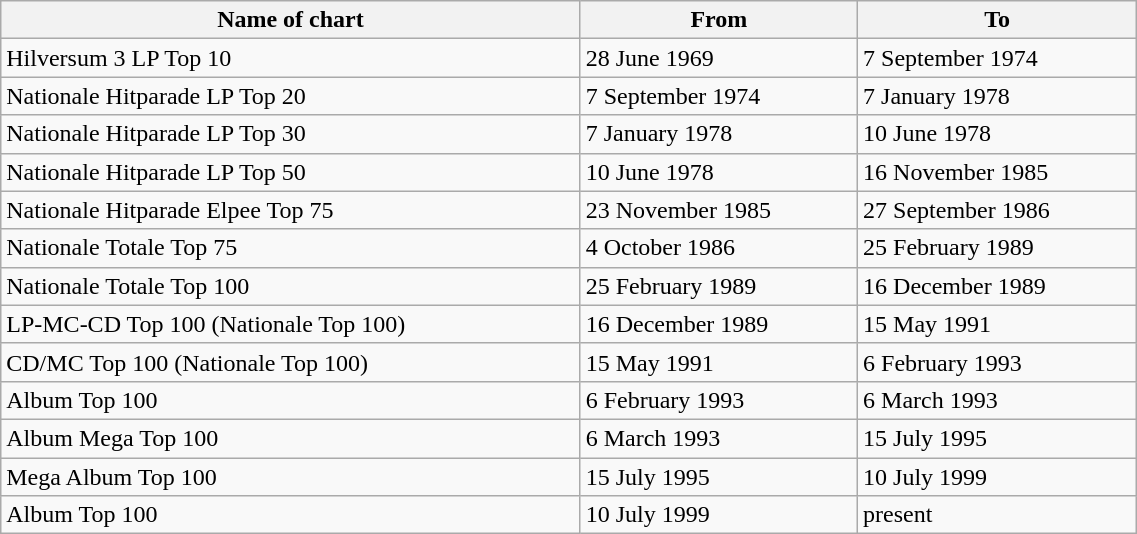<table class="wikitable" width="60%">
<tr>
<th>Name of chart</th>
<th>From</th>
<th>To</th>
</tr>
<tr>
<td>Hilversum 3 LP Top 10</td>
<td>28 June 1969</td>
<td>7 September 1974</td>
</tr>
<tr>
<td>Nationale Hitparade LP Top 20</td>
<td>7 September 1974</td>
<td>7 January 1978</td>
</tr>
<tr>
<td>Nationale Hitparade LP Top 30</td>
<td>7 January 1978</td>
<td>10 June 1978</td>
</tr>
<tr>
<td>Nationale Hitparade LP Top 50</td>
<td>10 June 1978</td>
<td>16 November 1985</td>
</tr>
<tr>
<td>Nationale Hitparade Elpee Top 75</td>
<td>23 November 1985</td>
<td>27 September 1986</td>
</tr>
<tr>
<td>Nationale Totale Top 75</td>
<td>4 October 1986</td>
<td>25 February 1989</td>
</tr>
<tr>
<td>Nationale Totale Top 100</td>
<td>25 February 1989</td>
<td>16 December 1989</td>
</tr>
<tr>
<td>LP-MC-CD Top 100 (Nationale Top 100)</td>
<td>16 December 1989</td>
<td>15 May 1991</td>
</tr>
<tr>
<td>CD/MC Top 100 (Nationale Top 100)</td>
<td>15 May 1991</td>
<td>6 February 1993</td>
</tr>
<tr>
<td>Album Top 100</td>
<td>6 February 1993</td>
<td>6 March 1993</td>
</tr>
<tr>
<td>Album Mega Top 100</td>
<td>6 March 1993</td>
<td>15 July 1995</td>
</tr>
<tr>
<td>Mega Album Top 100</td>
<td>15 July 1995</td>
<td>10 July 1999</td>
</tr>
<tr>
<td>Album Top 100</td>
<td>10 July 1999</td>
<td>present</td>
</tr>
</table>
